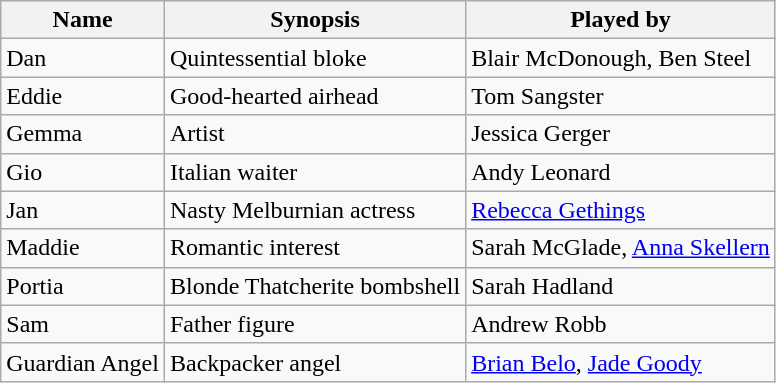<table class="wikitable">
<tr>
<th>Name</th>
<th>Synopsis</th>
<th>Played by</th>
</tr>
<tr>
<td>Dan</td>
<td>Quintessential bloke</td>
<td>Blair McDonough, Ben Steel</td>
</tr>
<tr>
<td>Eddie</td>
<td>Good-hearted airhead</td>
<td>Tom Sangster</td>
</tr>
<tr>
<td>Gemma</td>
<td>Artist</td>
<td>Jessica Gerger</td>
</tr>
<tr>
<td>Gio</td>
<td>Italian waiter</td>
<td>Andy Leonard</td>
</tr>
<tr>
<td>Jan</td>
<td>Nasty Melburnian actress</td>
<td><a href='#'>Rebecca Gethings</a></td>
</tr>
<tr>
<td>Maddie</td>
<td>Romantic interest</td>
<td>Sarah McGlade, <a href='#'>Anna Skellern</a></td>
</tr>
<tr>
<td>Portia</td>
<td>Blonde Thatcherite bombshell</td>
<td>Sarah Hadland</td>
</tr>
<tr>
<td>Sam</td>
<td>Father figure</td>
<td>Andrew Robb</td>
</tr>
<tr>
<td>Guardian Angel</td>
<td>Backpacker angel</td>
<td><a href='#'>Brian Belo</a>, <a href='#'>Jade Goody</a></td>
</tr>
</table>
